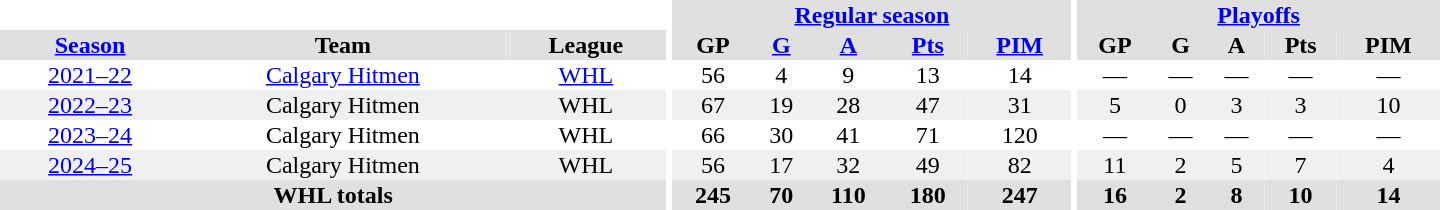<table border="0" cellpadding="1" cellspacing="0" style="text-align:center; width:60em">
<tr bgcolor="#e0e0e0">
<th colspan="3" bgcolor="#ffffff"></th>
<th rowspan="99" bgcolor="#ffffff"></th>
<th colspan="5"><a href='#'>Regular season</a></th>
<th rowspan="99" bgcolor="#ffffff"></th>
<th colspan="5"><a href='#'>Playoffs</a></th>
</tr>
<tr bgcolor="#e0e0e0">
<th><a href='#'>Season</a></th>
<th>Team</th>
<th>League</th>
<th>GP</th>
<th><a href='#'>G</a></th>
<th><a href='#'>A</a></th>
<th><a href='#'>Pts</a></th>
<th><a href='#'>PIM</a></th>
<th>GP</th>
<th>G</th>
<th>A</th>
<th>Pts</th>
<th>PIM</th>
</tr>
<tr>
<td><a href='#'>2021–22</a></td>
<td><a href='#'>Calgary Hitmen</a></td>
<td><a href='#'>WHL</a></td>
<td>56</td>
<td>4</td>
<td>9</td>
<td>13</td>
<td>14</td>
<td>—</td>
<td>—</td>
<td>—</td>
<td>—</td>
<td>—</td>
</tr>
<tr bgcolor="f0f0f0">
<td><a href='#'>2022–23</a></td>
<td>Calgary Hitmen</td>
<td>WHL</td>
<td>67</td>
<td>19</td>
<td>28</td>
<td>47</td>
<td>31</td>
<td>5</td>
<td>0</td>
<td>3</td>
<td>3</td>
<td>10</td>
</tr>
<tr>
<td><a href='#'>2023–24</a></td>
<td>Calgary Hitmen</td>
<td>WHL</td>
<td>66</td>
<td>30</td>
<td>41</td>
<td>71</td>
<td>120</td>
<td>—</td>
<td>—</td>
<td>—</td>
<td>—</td>
<td>—</td>
</tr>
<tr bgcolor="f0f0f0">
<td><a href='#'>2024–25</a></td>
<td>Calgary Hitmen</td>
<td>WHL</td>
<td>56</td>
<td>17</td>
<td>32</td>
<td>49</td>
<td>82</td>
<td>11</td>
<td>2</td>
<td>5</td>
<td>7</td>
<td>4</td>
</tr>
<tr bgcolor="#e0e0e0">
<th colspan="3">WHL totals</th>
<th>245</th>
<th>70</th>
<th>110</th>
<th>180</th>
<th>247</th>
<th>16</th>
<th>2</th>
<th>8</th>
<th>10</th>
<th>14</th>
</tr>
</table>
